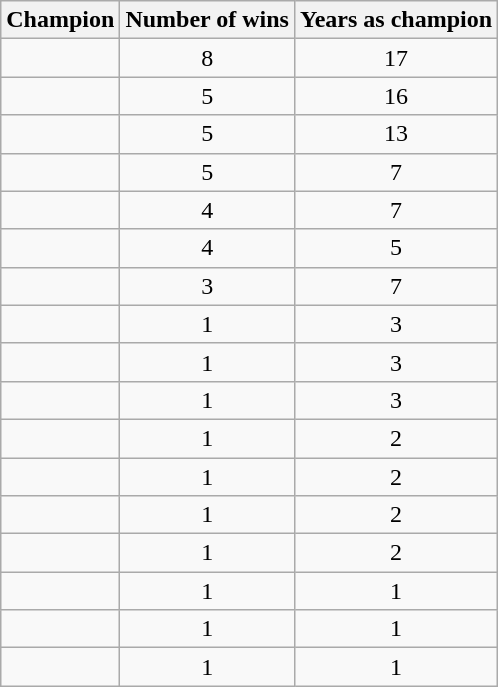<table class="sortable wikitable" style="text-align:center;">
<tr>
<th>Champion</th>
<th>Number of wins</th>
<th>Years as champion</th>
</tr>
<tr>
<td align=left></td>
<td>8</td>
<td>17</td>
</tr>
<tr>
<td align=left></td>
<td>5</td>
<td>16</td>
</tr>
<tr>
<td align=left></td>
<td>5</td>
<td>13</td>
</tr>
<tr>
<td align=left></td>
<td>5</td>
<td>7</td>
</tr>
<tr>
<td align=left></td>
<td>4</td>
<td>7</td>
</tr>
<tr>
<td align=left></td>
<td>4</td>
<td>5</td>
</tr>
<tr>
<td align=left></td>
<td>3</td>
<td>7</td>
</tr>
<tr>
<td align=left></td>
<td>1</td>
<td>3</td>
</tr>
<tr>
<td align=left></td>
<td>1</td>
<td>3</td>
</tr>
<tr>
<td align=left></td>
<td>1</td>
<td>3</td>
</tr>
<tr>
<td align=left></td>
<td>1</td>
<td>2</td>
</tr>
<tr>
<td align=left></td>
<td>1</td>
<td>2</td>
</tr>
<tr>
<td align=left></td>
<td>1</td>
<td>2</td>
</tr>
<tr>
<td align=left></td>
<td>1</td>
<td>2</td>
</tr>
<tr>
<td align=left></td>
<td>1</td>
<td>1</td>
</tr>
<tr>
<td align=left></td>
<td>1</td>
<td>1</td>
</tr>
<tr>
<td align=left></td>
<td>1</td>
<td>1</td>
</tr>
</table>
